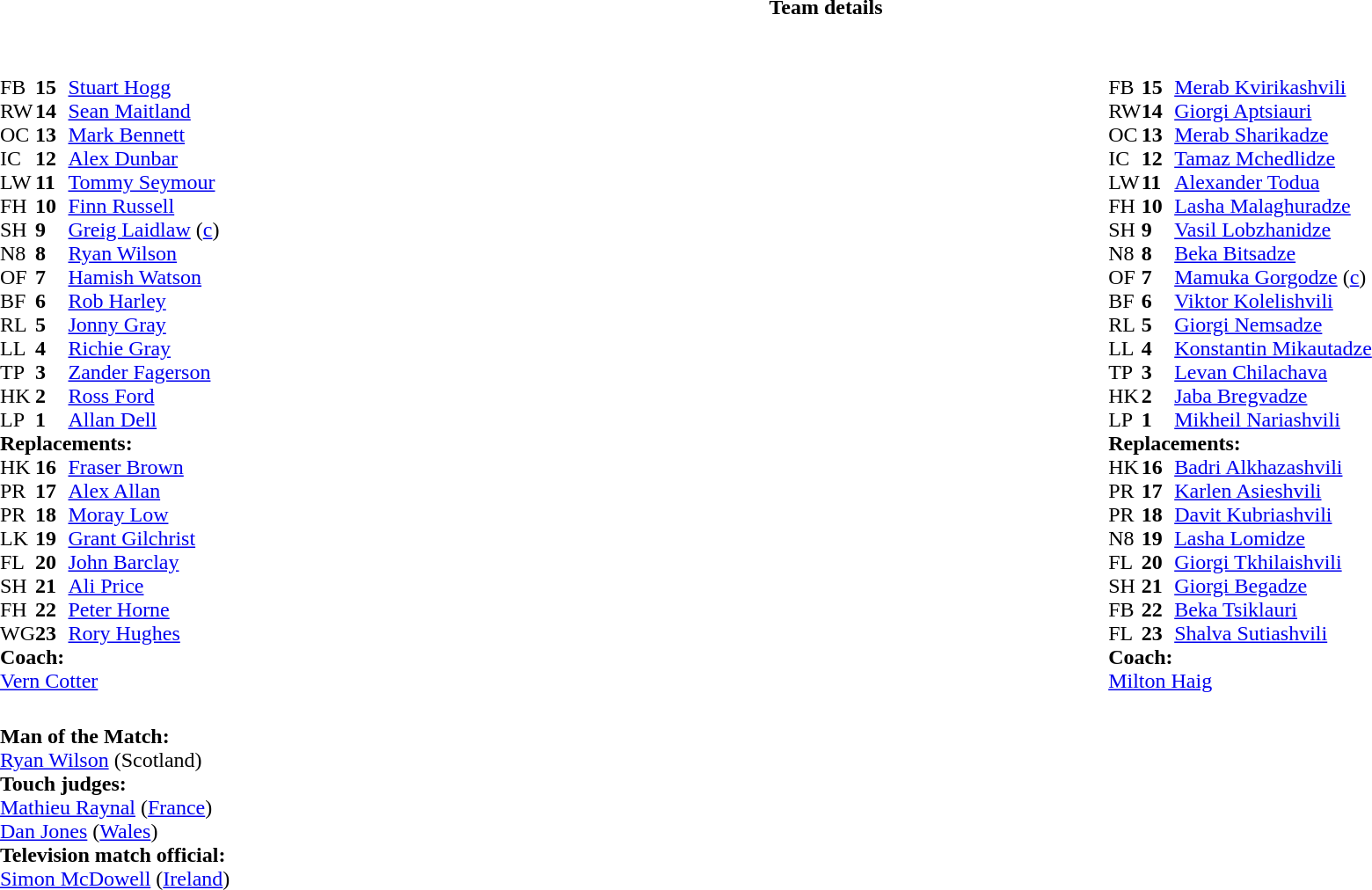<table border="0" width="100%" class="collapsible collapsed">
<tr>
<th>Team details</th>
</tr>
<tr>
<td><br><table width="100%">
<tr>
<td valign="top" width="50%"><br><table style="font-size: 100%" cellspacing="0" cellpadding="0">
<tr>
<th width="25"></th>
<th width="25"></th>
</tr>
<tr>
<td>FB</td>
<td><strong>15</strong></td>
<td><a href='#'>Stuart Hogg</a></td>
</tr>
<tr>
<td>RW</td>
<td><strong>14</strong></td>
<td><a href='#'>Sean Maitland</a></td>
<td></td>
<td></td>
</tr>
<tr>
<td>OC</td>
<td><strong>13</strong></td>
<td><a href='#'>Mark Bennett</a></td>
<td></td>
<td></td>
</tr>
<tr>
<td>IC</td>
<td><strong>12</strong></td>
<td><a href='#'>Alex Dunbar</a></td>
</tr>
<tr>
<td>LW</td>
<td><strong>11</strong></td>
<td><a href='#'>Tommy Seymour</a></td>
</tr>
<tr>
<td>FH</td>
<td><strong>10</strong></td>
<td><a href='#'>Finn Russell</a></td>
</tr>
<tr>
<td>SH</td>
<td><strong>9</strong></td>
<td><a href='#'>Greig Laidlaw</a> (<a href='#'>c</a>)</td>
<td></td>
<td></td>
</tr>
<tr>
<td>N8</td>
<td><strong>8</strong></td>
<td><a href='#'>Ryan Wilson</a></td>
</tr>
<tr>
<td>OF</td>
<td><strong>7</strong></td>
<td><a href='#'>Hamish Watson</a></td>
</tr>
<tr>
<td>BF</td>
<td><strong>6</strong></td>
<td><a href='#'>Rob Harley</a></td>
<td></td>
<td></td>
</tr>
<tr>
<td>RL</td>
<td><strong>5</strong></td>
<td><a href='#'>Jonny Gray</a></td>
</tr>
<tr>
<td>LL</td>
<td><strong>4</strong></td>
<td><a href='#'>Richie Gray</a></td>
<td></td>
<td></td>
</tr>
<tr>
<td>TP</td>
<td><strong>3</strong></td>
<td><a href='#'>Zander Fagerson</a></td>
<td></td>
<td></td>
<td></td>
<td></td>
</tr>
<tr>
<td>HK</td>
<td><strong>2</strong></td>
<td><a href='#'>Ross Ford</a></td>
<td></td>
<td></td>
</tr>
<tr>
<td>LP</td>
<td><strong>1</strong></td>
<td><a href='#'>Allan Dell</a></td>
<td></td>
<td></td>
</tr>
<tr>
<td colspan=3><strong>Replacements:</strong></td>
</tr>
<tr>
<td>HK</td>
<td><strong>16</strong></td>
<td><a href='#'>Fraser Brown</a></td>
<td></td>
<td></td>
</tr>
<tr>
<td>PR</td>
<td><strong>17</strong></td>
<td><a href='#'>Alex Allan</a></td>
<td></td>
<td></td>
</tr>
<tr>
<td>PR</td>
<td><strong>18</strong></td>
<td><a href='#'>Moray Low</a></td>
<td></td>
<td></td>
<td></td>
<td></td>
</tr>
<tr>
<td>LK</td>
<td><strong>19</strong></td>
<td><a href='#'>Grant Gilchrist</a></td>
<td></td>
<td></td>
</tr>
<tr>
<td>FL</td>
<td><strong>20</strong></td>
<td><a href='#'>John Barclay</a></td>
<td></td>
<td></td>
</tr>
<tr>
<td>SH</td>
<td><strong>21</strong></td>
<td><a href='#'>Ali Price</a></td>
<td></td>
<td></td>
</tr>
<tr>
<td>FH</td>
<td><strong>22</strong></td>
<td><a href='#'>Peter Horne</a></td>
<td></td>
<td></td>
</tr>
<tr>
<td>WG</td>
<td><strong>23</strong></td>
<td><a href='#'>Rory Hughes</a></td>
<td></td>
<td></td>
</tr>
<tr>
<td colspan=3><strong>Coach:</strong></td>
</tr>
<tr>
<td colspan="4"> <a href='#'>Vern Cotter</a></td>
</tr>
</table>
</td>
<td valign="top" width="50%"><br><table style="font-size: 100%" cellspacing="0" cellpadding="0" align="center">
<tr>
<th width="25"></th>
<th width="25"></th>
</tr>
<tr>
<td>FB</td>
<td><strong>15</strong></td>
<td><a href='#'>Merab Kvirikashvili</a></td>
</tr>
<tr>
<td>RW</td>
<td><strong>14</strong></td>
<td><a href='#'>Giorgi Aptsiauri</a></td>
<td></td>
<td></td>
</tr>
<tr>
<td>OC</td>
<td><strong>13</strong></td>
<td><a href='#'>Merab Sharikadze</a></td>
</tr>
<tr>
<td>IC</td>
<td><strong>12</strong></td>
<td><a href='#'>Tamaz Mchedlidze</a></td>
</tr>
<tr>
<td>LW</td>
<td><strong>11</strong></td>
<td><a href='#'>Alexander Todua</a></td>
</tr>
<tr>
<td>FH</td>
<td><strong>10</strong></td>
<td><a href='#'>Lasha Malaghuradze</a></td>
</tr>
<tr>
<td>SH</td>
<td><strong>9</strong></td>
<td><a href='#'>Vasil Lobzhanidze</a></td>
</tr>
<tr>
<td>N8</td>
<td><strong>8</strong></td>
<td><a href='#'>Beka Bitsadze</a></td>
<td></td>
<td></td>
<td></td>
<td></td>
</tr>
<tr>
<td>OF</td>
<td><strong>7</strong></td>
<td><a href='#'>Mamuka Gorgodze</a> (<a href='#'>c</a>)</td>
</tr>
<tr>
<td>BF</td>
<td><strong>6</strong></td>
<td><a href='#'>Viktor Kolelishvili</a></td>
<td></td>
<td></td>
</tr>
<tr>
<td>RL</td>
<td><strong>5</strong></td>
<td><a href='#'>Giorgi Nemsadze</a></td>
<td></td>
<td></td>
</tr>
<tr>
<td>LL</td>
<td><strong>4</strong></td>
<td><a href='#'>Konstantin Mikautadze</a></td>
<td></td>
<td></td>
<td></td>
</tr>
<tr>
<td>TP</td>
<td><strong>3</strong></td>
<td><a href='#'>Levan Chilachava</a></td>
<td></td>
<td></td>
</tr>
<tr>
<td>HK</td>
<td><strong>2</strong></td>
<td><a href='#'>Jaba Bregvadze</a></td>
<td></td>
<td></td>
</tr>
<tr>
<td>LP</td>
<td><strong>1</strong></td>
<td><a href='#'>Mikheil Nariashvili</a></td>
<td></td>
<td></td>
</tr>
<tr>
<td colspan=3><strong>Replacements:</strong></td>
</tr>
<tr>
<td>HK</td>
<td><strong>16</strong></td>
<td><a href='#'>Badri Alkhazashvili</a></td>
<td></td>
<td></td>
</tr>
<tr>
<td>PR</td>
<td><strong>17</strong></td>
<td><a href='#'>Karlen Asieshvili</a></td>
<td></td>
<td></td>
</tr>
<tr>
<td>PR</td>
<td><strong>18</strong></td>
<td><a href='#'>Davit Kubriashvili</a></td>
<td></td>
<td></td>
</tr>
<tr>
<td>N8</td>
<td><strong>19</strong></td>
<td><a href='#'>Lasha Lomidze</a></td>
<td></td>
<td></td>
<td></td>
<td></td>
</tr>
<tr>
<td>FL</td>
<td><strong>20</strong></td>
<td><a href='#'>Giorgi Tkhilaishvili</a></td>
<td></td>
<td></td>
</tr>
<tr>
<td>SH</td>
<td><strong>21</strong></td>
<td><a href='#'>Giorgi Begadze</a></td>
</tr>
<tr>
<td>FB</td>
<td><strong>22</strong></td>
<td><a href='#'>Beka Tsiklauri</a></td>
<td></td>
<td></td>
</tr>
<tr>
<td>FL</td>
<td><strong>23</strong></td>
<td><a href='#'>Shalva Sutiashvili</a></td>
<td></td>
<td></td>
</tr>
<tr>
<td colspan=3><strong>Coach:</strong></td>
</tr>
<tr>
<td colspan="4"> <a href='#'>Milton Haig</a></td>
</tr>
</table>
</td>
</tr>
</table>
<table width=100% style="font-size: 100%">
<tr>
<td><br><strong>Man of the Match:</strong>
<br><a href='#'>Ryan Wilson</a> (Scotland)<br><strong>Touch judges:</strong>
<br><a href='#'>Mathieu Raynal</a> (<a href='#'>France</a>)
<br><a href='#'>Dan Jones</a> (<a href='#'>Wales</a>)
<br><strong>Television match official:</strong>
<br><a href='#'>Simon McDowell</a> (<a href='#'>Ireland</a>)</td>
</tr>
</table>
</td>
</tr>
</table>
